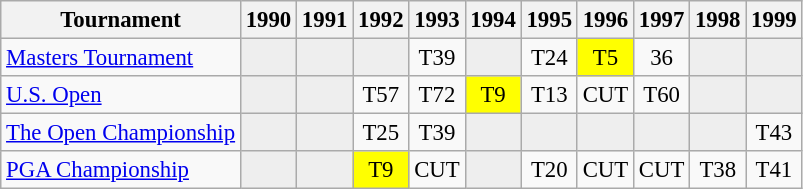<table class="wikitable" style="font-size:95%;text-align:center;">
<tr>
<th>Tournament</th>
<th>1990</th>
<th>1991</th>
<th>1992</th>
<th>1993</th>
<th>1994</th>
<th>1995</th>
<th>1996</th>
<th>1997</th>
<th>1998</th>
<th>1999</th>
</tr>
<tr>
<td align=left><a href='#'>Masters Tournament</a></td>
<td style="background:#eeeeee;"></td>
<td style="background:#eeeeee;"></td>
<td style="background:#eeeeee;"></td>
<td>T39</td>
<td style="background:#eeeeee;"></td>
<td>T24</td>
<td style="background:yellow;">T5</td>
<td>36</td>
<td style="background:#eeeeee;"></td>
<td style="background:#eeeeee;"></td>
</tr>
<tr>
<td align=left><a href='#'>U.S. Open</a></td>
<td style="background:#eeeeee;"></td>
<td style="background:#eeeeee;"></td>
<td>T57</td>
<td>T72</td>
<td style="background:yellow;">T9</td>
<td>T13</td>
<td>CUT</td>
<td>T60</td>
<td style="background:#eeeeee;"></td>
<td style="background:#eeeeee;"></td>
</tr>
<tr>
<td align=left><a href='#'>The Open Championship</a></td>
<td style="background:#eeeeee;"></td>
<td style="background:#eeeeee;"></td>
<td>T25</td>
<td>T39</td>
<td style="background:#eeeeee;"></td>
<td style="background:#eeeeee;"></td>
<td style="background:#eeeeee;"></td>
<td style="background:#eeeeee;"></td>
<td style="background:#eeeeee;"></td>
<td>T43</td>
</tr>
<tr>
<td align=left><a href='#'>PGA Championship</a></td>
<td style="background:#eeeeee;"></td>
<td style="background:#eeeeee;"></td>
<td style="background:yellow;">T9</td>
<td>CUT</td>
<td style="background:#eeeeee;"></td>
<td>T20</td>
<td>CUT</td>
<td>CUT</td>
<td>T38</td>
<td>T41</td>
</tr>
</table>
